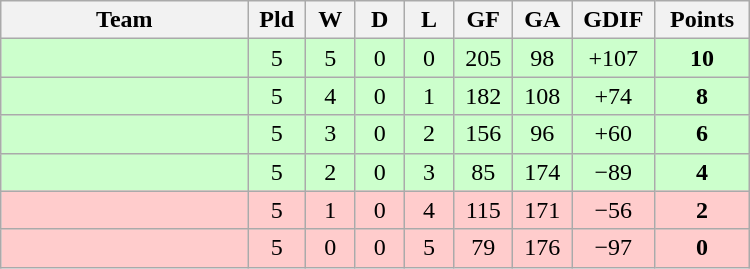<table class=wikitable style="text-align:center" width=500>
<tr>
<th width=25%>Team</th>
<th width=5%>Pld</th>
<th width=5%>W</th>
<th width=5%>D</th>
<th width=5%>L</th>
<th width=5%>GF</th>
<th width=5%>GA</th>
<th width=5%>GDIF</th>
<th width=8%>Points</th>
</tr>
<tr bgcolor=ccffcc>
<td align="left"></td>
<td>5</td>
<td>5</td>
<td>0</td>
<td>0</td>
<td>205</td>
<td>98</td>
<td>+107</td>
<td><strong>10</strong></td>
</tr>
<tr bgcolor=ccffcc>
<td align="left"></td>
<td>5</td>
<td>4</td>
<td>0</td>
<td>1</td>
<td>182</td>
<td>108</td>
<td>+74</td>
<td><strong>8</strong></td>
</tr>
<tr bgcolor=ccffcc>
<td align="left"></td>
<td>5</td>
<td>3</td>
<td>0</td>
<td>2</td>
<td>156</td>
<td>96</td>
<td>+60</td>
<td><strong>6</strong></td>
</tr>
<tr bgcolor=ccffcc>
<td align="left"></td>
<td>5</td>
<td>2</td>
<td>0</td>
<td>3</td>
<td>85</td>
<td>174</td>
<td>−89</td>
<td><strong>4</strong></td>
</tr>
<tr bgcolor=ffcccc>
<td align="left"></td>
<td>5</td>
<td>1</td>
<td>0</td>
<td>4</td>
<td>115</td>
<td>171</td>
<td>−56</td>
<td><strong>2</strong></td>
</tr>
<tr bgcolor=ffcccc>
<td align="left"></td>
<td>5</td>
<td>0</td>
<td>0</td>
<td>5</td>
<td>79</td>
<td>176</td>
<td>−97</td>
<td><strong>0</strong></td>
</tr>
</table>
